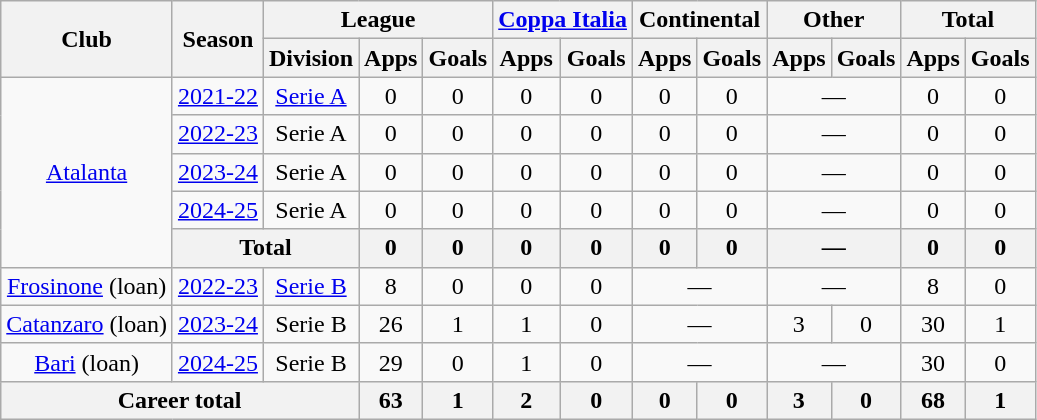<table class="wikitable" style="text-align: center">
<tr>
<th rowspan="2">Club</th>
<th rowspan="2">Season</th>
<th colspan="3">League</th>
<th colspan="2"><a href='#'>Coppa Italia</a></th>
<th colspan="2">Continental</th>
<th colspan="2">Other</th>
<th colspan="2">Total</th>
</tr>
<tr>
<th>Division</th>
<th>Apps</th>
<th>Goals</th>
<th>Apps</th>
<th>Goals</th>
<th>Apps</th>
<th>Goals</th>
<th>Apps</th>
<th>Goals</th>
<th>Apps</th>
<th>Goals</th>
</tr>
<tr>
<td rowspan="5"><a href='#'>Atalanta</a></td>
<td><a href='#'>2021-22</a></td>
<td><a href='#'>Serie A</a></td>
<td>0</td>
<td>0</td>
<td>0</td>
<td>0</td>
<td>0</td>
<td>0</td>
<td colspan="2">—</td>
<td>0</td>
<td>0</td>
</tr>
<tr>
<td><a href='#'>2022-23</a></td>
<td>Serie A</td>
<td>0</td>
<td>0</td>
<td>0</td>
<td>0</td>
<td>0</td>
<td>0</td>
<td colspan="2">—</td>
<td>0</td>
<td>0</td>
</tr>
<tr>
<td><a href='#'>2023-24</a></td>
<td>Serie A</td>
<td>0</td>
<td>0</td>
<td>0</td>
<td>0</td>
<td>0</td>
<td>0</td>
<td colspan="2">—</td>
<td>0</td>
<td>0</td>
</tr>
<tr>
<td><a href='#'>2024-25</a></td>
<td>Serie A</td>
<td>0</td>
<td>0</td>
<td>0</td>
<td>0</td>
<td>0</td>
<td>0</td>
<td colspan="2">—</td>
<td>0</td>
<td>0</td>
</tr>
<tr>
<th colspan="2">Total</th>
<th>0</th>
<th>0</th>
<th>0</th>
<th>0</th>
<th>0</th>
<th>0</th>
<th colspan="2">—</th>
<th>0</th>
<th>0</th>
</tr>
<tr>
<td><a href='#'>Frosinone</a> (loan)</td>
<td><a href='#'>2022-23</a></td>
<td><a href='#'>Serie B</a></td>
<td>8</td>
<td>0</td>
<td>0</td>
<td>0</td>
<td colspan="2">—</td>
<td colspan="2">—</td>
<td>8</td>
<td>0</td>
</tr>
<tr>
<td><a href='#'>Catanzaro</a> (loan)</td>
<td><a href='#'>2023-24</a></td>
<td>Serie B</td>
<td>26</td>
<td>1</td>
<td>1</td>
<td>0</td>
<td colspan="2">—</td>
<td>3</td>
<td>0</td>
<td>30</td>
<td>1</td>
</tr>
<tr>
<td><a href='#'>Bari</a> (loan)</td>
<td><a href='#'>2024-25</a></td>
<td>Serie B</td>
<td>29</td>
<td>0</td>
<td>1</td>
<td>0</td>
<td colspan="2">—</td>
<td colspan="2">—</td>
<td>30</td>
<td>0</td>
</tr>
<tr>
<th colspan="3">Career total</th>
<th>63</th>
<th>1</th>
<th>2</th>
<th>0</th>
<th>0</th>
<th>0</th>
<th>3</th>
<th>0</th>
<th>68</th>
<th>1</th>
</tr>
</table>
